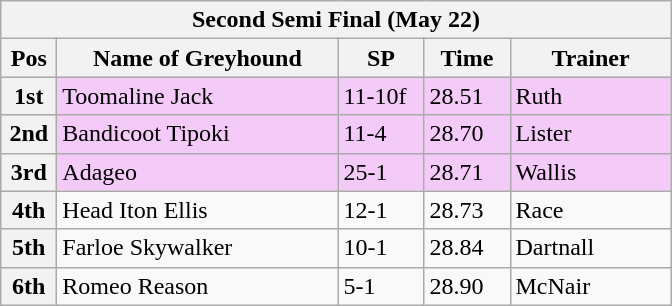<table class="wikitable">
<tr>
<th colspan="6">Second Semi Final (May 22)</th>
</tr>
<tr>
<th width=30>Pos</th>
<th width=180>Name of Greyhound</th>
<th width=50>SP</th>
<th width=50>Time</th>
<th width=100>Trainer</th>
</tr>
<tr style="background: #f4caf9;">
<th>1st</th>
<td>Toomaline Jack</td>
<td>11-10f</td>
<td>28.51</td>
<td>Ruth</td>
</tr>
<tr style="background: #f4caf9;">
<th>2nd</th>
<td>Bandicoot Tipoki</td>
<td>11-4</td>
<td>28.70</td>
<td>Lister</td>
</tr>
<tr style="background: #f4caf9;">
<th>3rd</th>
<td>Adageo</td>
<td>25-1</td>
<td>28.71</td>
<td>Wallis</td>
</tr>
<tr>
<th>4th</th>
<td>Head Iton Ellis</td>
<td>12-1</td>
<td>28.73</td>
<td>Race</td>
</tr>
<tr>
<th>5th</th>
<td>Farloe Skywalker</td>
<td>10-1</td>
<td>28.84</td>
<td>Dartnall</td>
</tr>
<tr>
<th>6th</th>
<td>Romeo Reason</td>
<td>5-1</td>
<td>28.90</td>
<td>McNair</td>
</tr>
</table>
